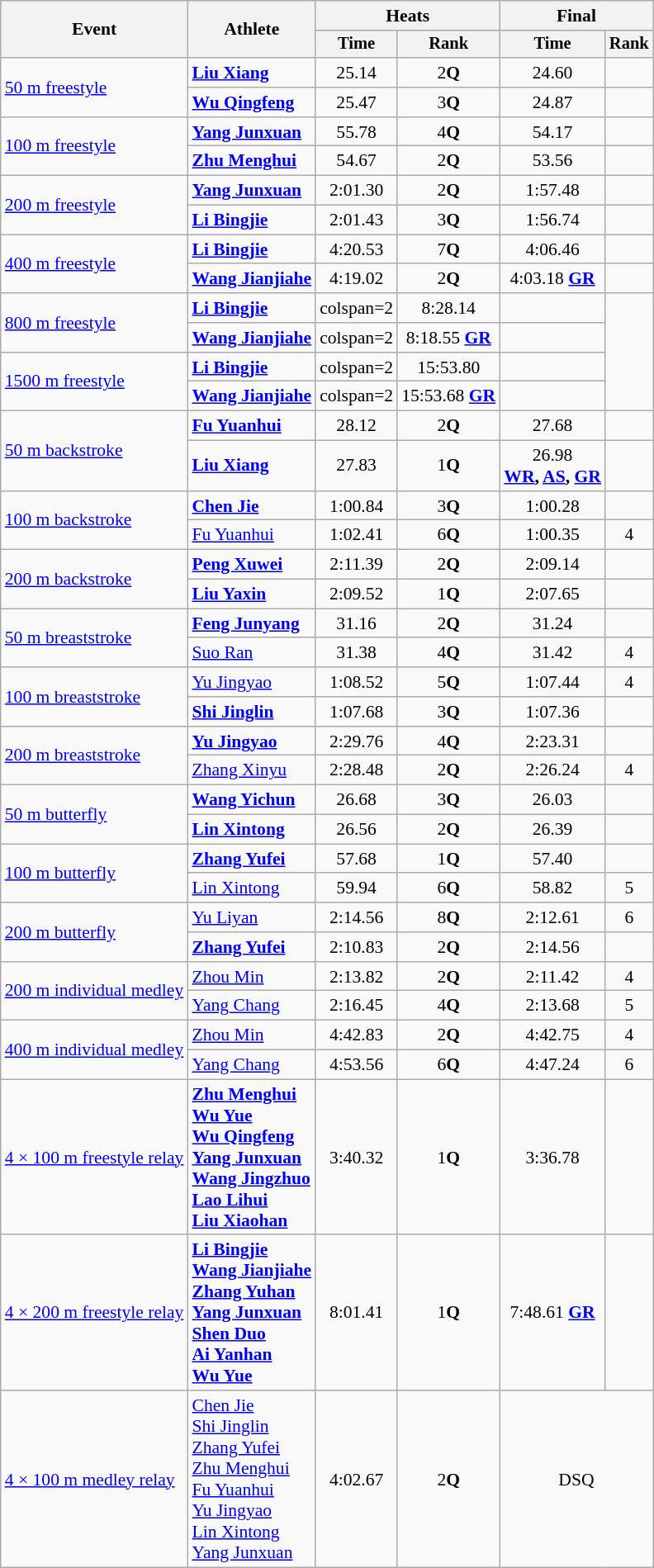<table class=wikitable style="font-size:90%">
<tr>
<th rowspan="2">Event</th>
<th rowspan="2">Athlete</th>
<th colspan="2">Heats</th>
<th colspan="2">Final</th>
</tr>
<tr style="font-size:95%">
<th>Time</th>
<th>Rank</th>
<th>Time</th>
<th>Rank</th>
</tr>
<tr align=center>
<td align=left rowspan=2><a href='#'>50 m freestyle</a></td>
<td align=left><strong><a href='#'>Liu Xiang</a></strong></td>
<td>25.14</td>
<td>2<strong>Q</strong></td>
<td>24.60</td>
<td></td>
</tr>
<tr align=center>
<td align=left><strong><a href='#'>Wu Qingfeng</a></strong></td>
<td>25.47</td>
<td>3<strong>Q</strong></td>
<td>24.87</td>
<td></td>
</tr>
<tr align=center>
<td align=left rowspan=2><a href='#'>100 m freestyle</a></td>
<td align=left><strong><a href='#'>Yang Junxuan</a></strong></td>
<td>55.78</td>
<td>4<strong>Q</strong></td>
<td>54.17</td>
<td></td>
</tr>
<tr align=center>
<td align=left><strong><a href='#'>Zhu Menghui</a></strong></td>
<td>54.67</td>
<td>2<strong>Q</strong></td>
<td>53.56</td>
<td></td>
</tr>
<tr align=center>
<td align=left rowspan=2><a href='#'>200 m freestyle</a></td>
<td align=left><strong><a href='#'>Yang Junxuan</a></strong></td>
<td>2:01.30</td>
<td>2<strong>Q</strong></td>
<td>1:57.48</td>
<td></td>
</tr>
<tr align=center>
<td align=left><strong><a href='#'>Li Bingjie</a></strong></td>
<td>2:01.43</td>
<td>3<strong>Q</strong></td>
<td>1:56.74</td>
<td></td>
</tr>
<tr align=center>
<td align=left rowspan=2><a href='#'>400 m freestyle</a></td>
<td align=left><strong><a href='#'>Li Bingjie</a></strong></td>
<td>4:20.53</td>
<td>7<strong>Q</strong></td>
<td>4:06.46</td>
<td></td>
</tr>
<tr align=center>
<td align=left><strong><a href='#'>Wang Jianjiahe</a></strong></td>
<td>4:19.02</td>
<td>2<strong>Q</strong></td>
<td>4:03.18 <strong><a href='#'>GR</a></strong></td>
<td></td>
</tr>
<tr align=center>
<td align=left rowspan=2><a href='#'>800 m freestyle</a></td>
<td align=left><strong><a href='#'>Li Bingjie</a></strong></td>
<td>colspan=2 </td>
<td>8:28.14</td>
<td></td>
</tr>
<tr align=center>
<td align=left><strong><a href='#'>Wang Jianjiahe</a></strong></td>
<td>colspan=2 </td>
<td>8:18.55 <strong><a href='#'>GR</a></strong></td>
<td></td>
</tr>
<tr align=center>
<td align=left rowspan=2><a href='#'>1500 m freestyle</a></td>
<td align=left><strong><a href='#'>Li Bingjie</a></strong></td>
<td>colspan=2 </td>
<td>15:53.80</td>
<td></td>
</tr>
<tr align=center>
<td align=left><strong><a href='#'>Wang Jianjiahe</a></strong></td>
<td>colspan=2 </td>
<td>15:53.68 <strong><a href='#'>GR</a></strong></td>
<td></td>
</tr>
<tr align=center>
<td align=left rowspan=2><a href='#'>50 m backstroke</a></td>
<td align=left><strong><a href='#'>Fu Yuanhui</a></strong></td>
<td>28.12</td>
<td>2<strong>Q</strong></td>
<td>27.68</td>
<td></td>
</tr>
<tr align=center>
<td align=left><strong><a href='#'>Liu Xiang</a></strong></td>
<td>27.83</td>
<td>1<strong>Q</strong></td>
<td>26.98<br><strong><a href='#'>WR</a>, <a href='#'>AS</a>, <a href='#'>GR</a></strong></td>
<td></td>
</tr>
<tr align=center>
<td align=left rowspan=2><a href='#'>100 m backstroke</a></td>
<td align=left><strong><a href='#'>Chen Jie</a></strong></td>
<td>1:00.84</td>
<td>3<strong>Q</strong></td>
<td>1:00.28</td>
<td></td>
</tr>
<tr align=center>
<td align=left><a href='#'>Fu Yuanhui</a></td>
<td>1:02.41</td>
<td>6<strong>Q</strong></td>
<td>1:00.35</td>
<td>4</td>
</tr>
<tr align=center>
<td align=left rowspan=2><a href='#'>200 m backstroke</a></td>
<td align=left><strong><a href='#'>Peng Xuwei</a></strong></td>
<td>2:11.39</td>
<td>2<strong>Q</strong></td>
<td>2:09.14</td>
<td></td>
</tr>
<tr align=center>
<td align=left><strong><a href='#'>Liu Yaxin</a></strong></td>
<td>2:09.52</td>
<td>1<strong>Q</strong></td>
<td>2:07.65</td>
<td></td>
</tr>
<tr align=center>
<td align=left rowspan=2><a href='#'>50 m breaststroke</a></td>
<td align=left><strong><a href='#'>Feng Junyang</a></strong></td>
<td>31.16</td>
<td>2<strong>Q</strong></td>
<td>31.24</td>
<td></td>
</tr>
<tr align=center>
<td align=left><a href='#'>Suo Ran</a></td>
<td>31.38</td>
<td>4<strong>Q</strong></td>
<td>31.42</td>
<td>4</td>
</tr>
<tr align=center>
<td align=left rowspan=2><a href='#'>100 m breaststroke</a></td>
<td align=left><a href='#'>Yu Jingyao</a></td>
<td>1:08.52</td>
<td>5<strong>Q</strong></td>
<td>1:07.44</td>
<td>4</td>
</tr>
<tr align=center>
<td align=left><strong><a href='#'>Shi Jinglin</a></strong></td>
<td>1:07.68</td>
<td>3<strong>Q</strong></td>
<td>1:07.36</td>
<td></td>
</tr>
<tr align=center>
<td align=left rowspan=2><a href='#'>200 m breaststroke</a></td>
<td align=left><strong><a href='#'>Yu Jingyao</a></strong></td>
<td>2:29.76</td>
<td>4<strong>Q</strong></td>
<td>2:23.31</td>
<td></td>
</tr>
<tr align=center>
<td align=left><a href='#'>Zhang Xinyu</a></td>
<td>2:28.48</td>
<td>2<strong>Q</strong></td>
<td>2:26.24</td>
<td>4</td>
</tr>
<tr align=center>
<td align=left rowspan=2><a href='#'>50 m butterfly</a></td>
<td align=left><strong><a href='#'>Wang Yichun</a></strong></td>
<td>26.68</td>
<td>3<strong>Q</strong></td>
<td>26.03</td>
<td></td>
</tr>
<tr align=center>
<td align=left><strong><a href='#'>Lin Xintong</a></strong></td>
<td>26.56</td>
<td>2<strong>Q</strong></td>
<td>26.39</td>
<td></td>
</tr>
<tr align=center>
<td align=left rowspan=2><a href='#'>100 m butterfly</a></td>
<td align=left><strong><a href='#'>Zhang Yufei</a></strong></td>
<td>57.68</td>
<td>1<strong>Q</strong></td>
<td>57.40</td>
<td></td>
</tr>
<tr align=center>
<td align=left><a href='#'>Lin Xintong</a></td>
<td>59.94</td>
<td>6<strong>Q</strong></td>
<td>58.82</td>
<td>5</td>
</tr>
<tr align=center>
<td align=left rowspan=2><a href='#'>200 m butterfly</a></td>
<td align=left><a href='#'>Yu Liyan</a></td>
<td>2:14.56</td>
<td>8<strong>Q</strong></td>
<td>2:12.61</td>
<td>6</td>
</tr>
<tr align=center>
<td align=left><strong><a href='#'>Zhang Yufei</a></strong></td>
<td>2:10.83</td>
<td>2<strong>Q</strong></td>
<td>2:14.56</td>
<td></td>
</tr>
<tr align=center>
<td align=left rowspan=2><a href='#'>200 m individual medley</a></td>
<td align=left><a href='#'>Zhou Min</a></td>
<td>2:13.82</td>
<td>2<strong>Q</strong></td>
<td>2:11.42</td>
<td>4</td>
</tr>
<tr align=center>
<td align=left><a href='#'>Yang Chang</a></td>
<td>2:16.45</td>
<td>4<strong>Q</strong></td>
<td>2:13.68</td>
<td>5</td>
</tr>
<tr align=center>
<td align=left rowspan=2><a href='#'>400 m individual medley</a></td>
<td align=left><a href='#'>Zhou Min</a></td>
<td>4:42.83</td>
<td>2<strong>Q</strong></td>
<td>4:42.75</td>
<td>4</td>
</tr>
<tr align=center>
<td align=left><a href='#'>Yang Chang</a></td>
<td>4:53.56</td>
<td>6<strong>Q</strong></td>
<td>4:47.24</td>
<td>6</td>
</tr>
<tr align=center>
<td align=left><a href='#'>4 × 100 m freestyle relay</a></td>
<td align=left><strong><a href='#'>Zhu Menghui</a><br><a href='#'>Wu Yue</a><br><a href='#'>Wu Qingfeng</a><br><a href='#'>Yang Junxuan</a><br><a href='#'>Wang Jingzhuo</a><br><a href='#'>Lao Lihui</a><br><a href='#'>Liu Xiaohan</a></strong></td>
<td>3:40.32</td>
<td>1<strong>Q</strong></td>
<td>3:36.78</td>
<td></td>
</tr>
<tr align=center>
<td align=left><a href='#'>4 × 200 m freestyle relay</a></td>
<td align=left><strong><a href='#'>Li Bingjie</a><br><a href='#'>Wang Jianjiahe</a><br><a href='#'>Zhang Yuhan</a><br><a href='#'>Yang Junxuan</a><br><a href='#'>Shen Duo</a><br><a href='#'>Ai Yanhan</a><br><a href='#'>Wu Yue</a></strong></td>
<td>8:01.41</td>
<td>1<strong>Q</strong></td>
<td>7:48.61 <strong><a href='#'>GR</a></strong></td>
<td></td>
</tr>
<tr align=center>
<td align=left><a href='#'>4 × 100 m medley relay</a></td>
<td align=left><a href='#'>Chen Jie</a><br><a href='#'>Shi Jinglin</a><br><a href='#'>Zhang Yufei</a><br><a href='#'>Zhu Menghui</a><br><a href='#'>Fu Yuanhui</a><br><a href='#'>Yu Jingyao</a><br><a href='#'>Lin Xintong</a> <br><a href='#'>Yang Junxuan</a></td>
<td>4:02.67</td>
<td>2<strong>Q</strong></td>
<td colspan=2>DSQ</td>
</tr>
</table>
